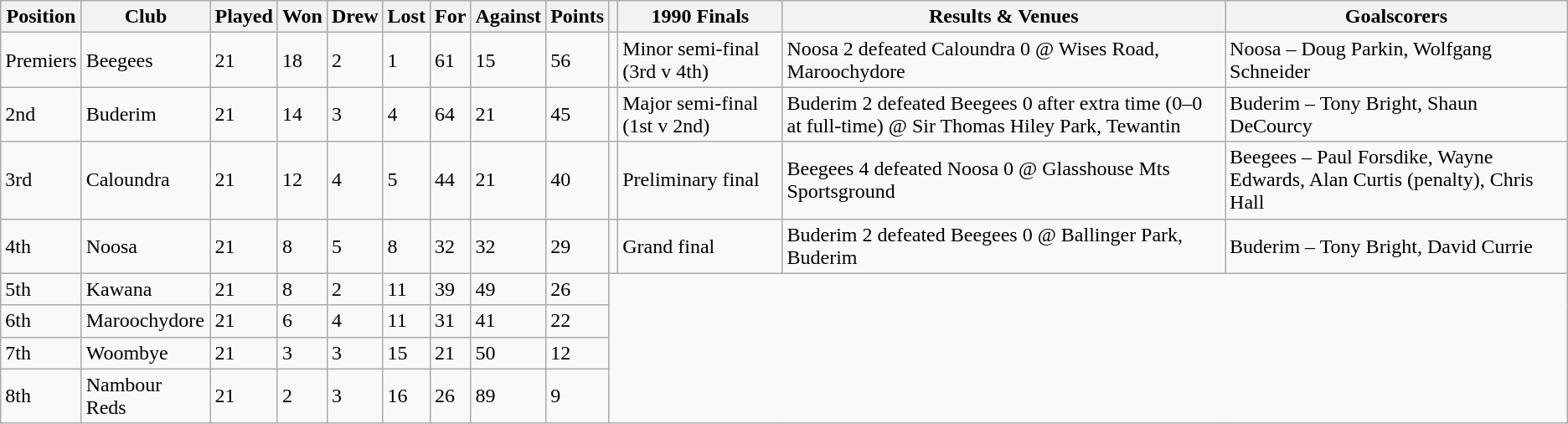<table class="wikitable">
<tr>
<th>Position</th>
<th>Club</th>
<th>Played</th>
<th>Won</th>
<th>Drew</th>
<th>Lost</th>
<th>For</th>
<th>Against</th>
<th>Points</th>
<th></th>
<th>1990 Finals</th>
<th>Results & Venues</th>
<th>Goalscorers</th>
</tr>
<tr>
<td>Premiers</td>
<td>Beegees</td>
<td>21</td>
<td>18</td>
<td>2</td>
<td>1</td>
<td>61</td>
<td>15</td>
<td>56</td>
<td></td>
<td>Minor semi-final (3rd v 4th)</td>
<td>Noosa 2 defeated Caloundra 0 @ Wises Road, Maroochydore</td>
<td>Noosa – Doug Parkin, Wolfgang Schneider</td>
</tr>
<tr>
<td>2nd</td>
<td>Buderim</td>
<td>21</td>
<td>14</td>
<td>3</td>
<td>4</td>
<td>64</td>
<td>21</td>
<td>45</td>
<td></td>
<td>Major semi-final (1st v 2nd)</td>
<td>Buderim 2 defeated Beegees 0 after extra time (0–0 at full-time) @ Sir Thomas Hiley Park, Tewantin</td>
<td>Buderim – Tony Bright, Shaun DeCourcy</td>
</tr>
<tr>
<td>3rd</td>
<td>Caloundra</td>
<td>21</td>
<td>12</td>
<td>4</td>
<td>5</td>
<td>44</td>
<td>21</td>
<td>40</td>
<td></td>
<td>Preliminary final</td>
<td>Beegees 4 defeated Noosa 0 @ Glasshouse Mts Sportsground</td>
<td>Beegees – Paul Forsdike, Wayne Edwards, Alan Curtis (penalty), Chris Hall</td>
</tr>
<tr>
<td>4th</td>
<td>Noosa</td>
<td>21</td>
<td>8</td>
<td>5</td>
<td>8</td>
<td>32</td>
<td>32</td>
<td>29</td>
<td></td>
<td>Grand final</td>
<td>Buderim 2 defeated Beegees 0 @ Ballinger Park, Buderim</td>
<td>Buderim – Tony Bright, David Currie</td>
</tr>
<tr>
<td>5th</td>
<td>Kawana</td>
<td>21</td>
<td>8</td>
<td>2</td>
<td>11</td>
<td>39</td>
<td>49</td>
<td>26</td>
</tr>
<tr>
<td>6th</td>
<td>Maroochydore</td>
<td>21</td>
<td>6</td>
<td>4</td>
<td>11</td>
<td>31</td>
<td>41</td>
<td>22</td>
</tr>
<tr>
<td>7th</td>
<td>Woombye</td>
<td>21</td>
<td>3</td>
<td>3</td>
<td>15</td>
<td>21</td>
<td>50</td>
<td>12</td>
</tr>
<tr>
<td>8th</td>
<td>Nambour Reds</td>
<td>21</td>
<td>2</td>
<td>3</td>
<td>16</td>
<td>26</td>
<td>89</td>
<td>9</td>
</tr>
</table>
